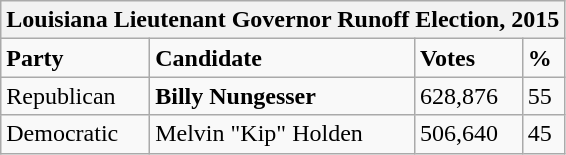<table class="wikitable">
<tr>
<th colspan="4">Louisiana Lieutenant Governor Runoff Election, 2015</th>
</tr>
<tr>
<td><strong>Party</strong></td>
<td><strong>Candidate</strong></td>
<td><strong>Votes</strong></td>
<td><strong>%</strong></td>
</tr>
<tr>
<td>Republican</td>
<td><strong>Billy Nungesser</strong></td>
<td>628,876</td>
<td>55</td>
</tr>
<tr>
<td>Democratic</td>
<td>Melvin "Kip" Holden</td>
<td>506,640</td>
<td>45</td>
</tr>
</table>
